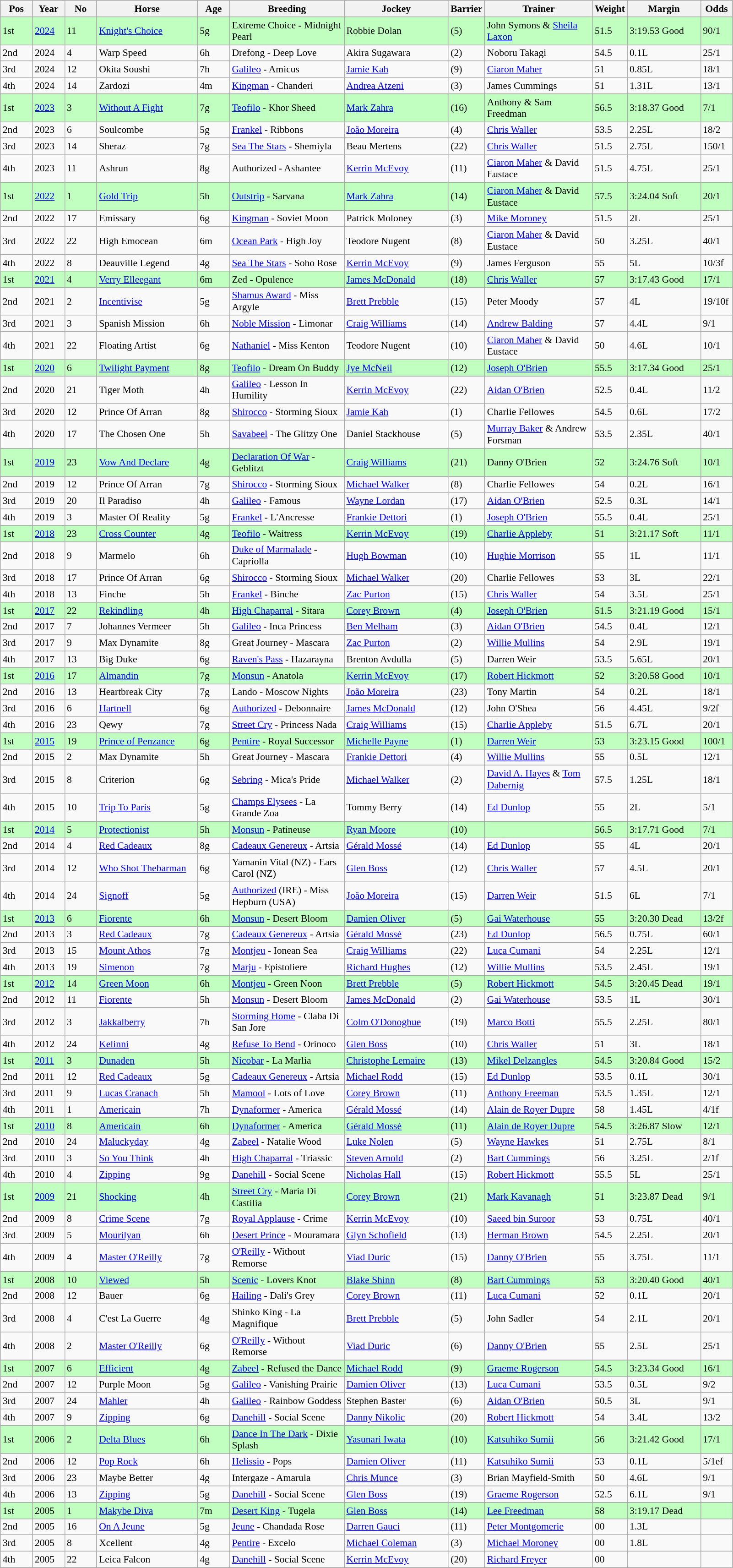<table class="wikitable sortable" style="border-collapse: collapse; font-size:90%">
<tr bgcolor="#dacaa5" align="center" text-align=center;">
<th width="40px">Pos</th>
<th width="40px">Year</th>
<th width="40px">No</th>
<th width="140px">Horse</th>
<th width="40px">Age</th>
<th width="160px">Breeding</th>
<th width="145px">Jockey</th>
<th width="40px">Barrier</th>
<th width="150px">Trainer</th>
<th width="40px">Weight</th>
<th width="100px">Margin</th>
<th width="40px">Odds</th>
</tr>
<tr style="background:#C0FFC0;">
<td>1st</td>
<td><a href='#'>2024</a></td>
<td>11</td>
<td><a href='#'>Knight's Choice</a></td>
<td>5g</td>
<td>Extreme Choice - Midnight Pearl</td>
<td>Robbie Dolan</td>
<td>(5)</td>
<td>John Symons & <a href='#'>Sheila Laxon</a></td>
<td>51.5</td>
<td>3:19.53 Good</td>
<td>90/1</td>
</tr>
<tr>
<td>2nd</td>
<td>2024</td>
<td>4</td>
<td>Warp Speed</td>
<td>6h</td>
<td>Drefong - Deep Love</td>
<td>Akira Sugawara</td>
<td>(2)</td>
<td>Noboru Takagi</td>
<td>54.5</td>
<td>0.1L</td>
<td>25/1</td>
</tr>
<tr>
<td>3rd</td>
<td>2024</td>
<td>12</td>
<td>Okita Soushi</td>
<td>7h</td>
<td><a href='#'>Galileo</a> - Amicus</td>
<td><a href='#'>Jamie Kah</a></td>
<td>(9)</td>
<td><a href='#'>Ciaron Maher</a></td>
<td>51</td>
<td>0.85L</td>
<td>18/1</td>
</tr>
<tr>
<td>4th</td>
<td>2024</td>
<td>14</td>
<td>Zardozi</td>
<td>4m</td>
<td><a href='#'>Kingman</a> - Chanderi</td>
<td><a href='#'>Andrea Atzeni</a></td>
<td>(3)</td>
<td>James Cummings</td>
<td>51</td>
<td>1.31L</td>
<td>13/1</td>
</tr>
<tr style="background:#C0FFC0;">
<td>1st</td>
<td><a href='#'>2023</a></td>
<td>3</td>
<td><a href='#'>Without A Fight</a></td>
<td>7g</td>
<td><a href='#'>Teofilo</a> - Khor Sheed</td>
<td><a href='#'>Mark Zahra</a></td>
<td>(16)</td>
<td>Anthony & Sam Freedman</td>
<td>56.5</td>
<td>3:18.37 Good</td>
<td>7/1</td>
</tr>
<tr>
<td>2nd</td>
<td>2023</td>
<td>6</td>
<td>Soulcombe</td>
<td>5g</td>
<td><a href='#'>Frankel</a> - Ribbons</td>
<td><a href='#'>João Moreira</a></td>
<td>(4)</td>
<td><a href='#'>Chris Waller</a></td>
<td>53.5</td>
<td>2.25L</td>
<td>18/2</td>
</tr>
<tr>
<td>3rd</td>
<td>2023</td>
<td>14</td>
<td>Sheraz</td>
<td>7g</td>
<td><a href='#'>Sea The Stars</a> - Shemiyla</td>
<td>Beau Mertens</td>
<td>(22)</td>
<td><a href='#'>Chris Waller</a></td>
<td>51.5</td>
<td>2.75L</td>
<td>150/1</td>
</tr>
<tr>
<td>4th</td>
<td>2023</td>
<td>11</td>
<td>Ashrun</td>
<td>8g</td>
<td>Authorized - Ashantee</td>
<td><a href='#'>Kerrin McEvoy</a></td>
<td>(11)</td>
<td><a href='#'>Ciaron Maher</a> & David Eustace</td>
<td>51.5</td>
<td>4.75L</td>
<td>25/1</td>
</tr>
<tr style="background:#C0FFC0;">
<td>1st</td>
<td><a href='#'>2022</a></td>
<td>1</td>
<td><a href='#'>Gold Trip</a></td>
<td>5h</td>
<td><a href='#'>Outstrip</a> - Sarvana</td>
<td><a href='#'>Mark Zahra</a></td>
<td>(14)</td>
<td><a href='#'>Ciaron Maher</a> & David Eustace</td>
<td>57.5</td>
<td>3:24.04 Soft</td>
<td>20/1</td>
</tr>
<tr>
<td>2nd</td>
<td>2022</td>
<td>17</td>
<td>Emissary</td>
<td>6g</td>
<td><a href='#'>Kingman</a> - Soviet Moon</td>
<td>Patrick Moloney</td>
<td>(3)</td>
<td><a href='#'>Mike Moroney</a></td>
<td>51.5</td>
<td>2L</td>
<td>25/1</td>
</tr>
<tr>
<td>3rd</td>
<td>2022</td>
<td>22</td>
<td>High Emocean</td>
<td>6m</td>
<td><a href='#'>Ocean Park</a> - High Joy</td>
<td>Teodore Nugent</td>
<td>(8)</td>
<td><a href='#'>Ciaron Maher</a> & David Eustace</td>
<td>50</td>
<td>3.25L</td>
<td>40/1</td>
</tr>
<tr>
<td>4th</td>
<td>2022</td>
<td>8</td>
<td>Deauville Legend</td>
<td>4g</td>
<td><a href='#'>Sea The Stars</a> - Soho Rose</td>
<td><a href='#'>Kerrin McEvoy</a></td>
<td>(9)</td>
<td>James Ferguson</td>
<td>55</td>
<td>5L</td>
<td>10/3f</td>
</tr>
<tr style="background:#C0FFC0;">
<td>1st</td>
<td><a href='#'>2021</a></td>
<td>4</td>
<td><a href='#'>Verry Elleegant</a></td>
<td>6m</td>
<td>Zed - Opulence</td>
<td><a href='#'>James McDonald</a></td>
<td>(18)</td>
<td><a href='#'>Chris Waller</a></td>
<td>57</td>
<td>3:17.43 Good</td>
<td>17/1</td>
</tr>
<tr>
<td>2nd</td>
<td>2021</td>
<td>2</td>
<td><a href='#'>Incentivise</a></td>
<td>5g</td>
<td><a href='#'>Shamus Award</a> - Miss Argyle</td>
<td><a href='#'>Brett Prebble</a></td>
<td>(15)</td>
<td>Peter Moody</td>
<td>57</td>
<td>4L</td>
<td>19/10f</td>
</tr>
<tr>
<td>3rd</td>
<td>2021</td>
<td>3</td>
<td>Spanish Mission</td>
<td>6h</td>
<td><a href='#'>Noble Mission</a> - Limonar</td>
<td><a href='#'>Craig Williams</a></td>
<td>(14)</td>
<td><a href='#'>Andrew Balding</a></td>
<td>57</td>
<td>4.4L</td>
<td>9/1</td>
</tr>
<tr>
<td>4th</td>
<td>2021</td>
<td>22</td>
<td>Floating Artist</td>
<td>6g</td>
<td><a href='#'>Nathaniel</a> - Miss Kenton</td>
<td>Teodore Nugent</td>
<td>(10)</td>
<td><a href='#'>Ciaron Maher</a> & David Eustace</td>
<td>50</td>
<td>4.6L</td>
<td>10/1</td>
</tr>
<tr style="background:#C0FFC0;">
<td>1st</td>
<td><a href='#'>2020</a></td>
<td>6</td>
<td><a href='#'>Twilight Payment</a></td>
<td>8g</td>
<td><a href='#'>Teofilo</a> - Dream On Buddy</td>
<td><a href='#'>Jye McNeil</a></td>
<td>(12)</td>
<td><a href='#'>Joseph O'Brien</a></td>
<td>55.5</td>
<td>3:17.34 Good</td>
<td>25/1</td>
</tr>
<tr>
<td>2nd</td>
<td>2020</td>
<td>21</td>
<td>Tiger Moth</td>
<td>4h</td>
<td><a href='#'>Galileo</a> - Lesson In Humility</td>
<td><a href='#'>Kerrin McEvoy</a></td>
<td>(22)</td>
<td><a href='#'>Aidan O'Brien</a></td>
<td>52.5</td>
<td>0.4L</td>
<td>11/2</td>
</tr>
<tr>
<td>3rd</td>
<td>2020</td>
<td>12</td>
<td>Prince Of Arran</td>
<td>8g</td>
<td><a href='#'>Shirocco</a> - Storming Sioux</td>
<td><a href='#'>Jamie Kah</a></td>
<td>(1)</td>
<td>Charlie Fellowes</td>
<td>54.5</td>
<td>0.6L</td>
<td>17/2</td>
</tr>
<tr>
<td>4th</td>
<td>2020</td>
<td>17</td>
<td>The Chosen One</td>
<td>5h</td>
<td><a href='#'>Savabeel</a> - The Glitzy One</td>
<td>Daniel Stackhouse</td>
<td>(5)</td>
<td><a href='#'>Murray Baker</a> & Andrew Forsman</td>
<td>53.5</td>
<td>2.35L</td>
<td>40/1</td>
</tr>
<tr>
</tr>
<tr style="background:#C0FFC0;">
<td>1st</td>
<td><a href='#'>2019</a></td>
<td>23</td>
<td><a href='#'>Vow And Declare</a></td>
<td>4g</td>
<td><a href='#'>Declaration Of War</a> - Geblitzt</td>
<td><a href='#'>Craig Williams</a></td>
<td>(21)</td>
<td>Danny O'Brien</td>
<td>52</td>
<td>3:24.76 Soft</td>
<td>10/1</td>
</tr>
<tr>
<td>2nd</td>
<td>2019</td>
<td>12</td>
<td>Prince Of Arran</td>
<td>7g</td>
<td><a href='#'>Shirocco</a> - Storming Sioux</td>
<td><a href='#'>Michael Walker</a></td>
<td>(8)</td>
<td>Charlie Fellowes</td>
<td>54</td>
<td>0.2L</td>
<td>16/1</td>
</tr>
<tr>
<td>3rd</td>
<td>2019</td>
<td>20</td>
<td>Il Paradiso</td>
<td>4h</td>
<td><a href='#'>Galileo</a> - Famous</td>
<td><a href='#'>Wayne Lordan</a></td>
<td>(17)</td>
<td><a href='#'>Aidan O'Brien</a></td>
<td>52.5</td>
<td>0.3L</td>
<td>14/1</td>
</tr>
<tr>
<td>4th</td>
<td>2019</td>
<td>3</td>
<td>Master Of Reality</td>
<td>5g</td>
<td><a href='#'>Frankel</a> - L'Ancresse</td>
<td><a href='#'>Frankie Dettori</a></td>
<td>(1)</td>
<td><a href='#'>Joseph O'Brien</a></td>
<td>55.5</td>
<td>0.4L</td>
<td>25/1</td>
</tr>
<tr>
</tr>
<tr style="background:#C0FFC0;">
<td>1st</td>
<td><a href='#'>2018</a></td>
<td>23</td>
<td><a href='#'>Cross Counter</a></td>
<td>4g</td>
<td><a href='#'>Teofilo</a> - Waitress</td>
<td><a href='#'>Kerrin McEvoy</a></td>
<td>(19)</td>
<td><a href='#'>Charlie Appleby</a></td>
<td>51</td>
<td>3:21.17 Soft</td>
<td>11/1</td>
</tr>
<tr>
<td>2nd</td>
<td>2018</td>
<td>9</td>
<td>Marmelo</td>
<td>6h</td>
<td><a href='#'>Duke of Marmalade</a> - Capriolla</td>
<td><a href='#'>Hugh Bowman</a></td>
<td>(10)</td>
<td><a href='#'>Hughie Morrison</a></td>
<td>55</td>
<td>1L</td>
<td>11/1</td>
</tr>
<tr>
<td>3rd</td>
<td>2018</td>
<td>17</td>
<td>Prince Of Arran</td>
<td>6g</td>
<td><a href='#'>Shirocco</a> - Storming Sioux</td>
<td><a href='#'>Michael Walker</a></td>
<td>(20)</td>
<td>Charlie Fellowes</td>
<td>53</td>
<td>3L</td>
<td>22/1</td>
</tr>
<tr>
<td>4th</td>
<td>2018</td>
<td>13</td>
<td>Finche</td>
<td>5h</td>
<td><a href='#'>Frankel</a> - Binche</td>
<td><a href='#'>Zac Purton</a></td>
<td>(15)</td>
<td><a href='#'>Chris Waller</a></td>
<td>54</td>
<td>3.5L</td>
<td>25/1</td>
</tr>
<tr style="background:#C0FFC0;">
<td>1st</td>
<td><a href='#'>2017</a></td>
<td>22</td>
<td><a href='#'>Rekindling</a></td>
<td>4h</td>
<td><a href='#'>High Chaparral</a> - Sitara</td>
<td><a href='#'>Corey Brown</a></td>
<td>(4)</td>
<td><a href='#'>Joseph O'Brien</a></td>
<td>51.5</td>
<td>3:21.19 Good</td>
<td>15/1</td>
</tr>
<tr>
<td>2nd</td>
<td>2017</td>
<td>7</td>
<td>Johannes Vermeer</td>
<td>5h</td>
<td><a href='#'>Galileo</a> - Inca Princess</td>
<td><a href='#'>Ben Melham</a></td>
<td>(3)</td>
<td><a href='#'>Aidan O'Brien</a></td>
<td>54.5</td>
<td>0.4L</td>
<td>12/1</td>
</tr>
<tr>
<td>3rd</td>
<td>2017</td>
<td>9</td>
<td>Max Dynamite</td>
<td>8g</td>
<td>Great Journey - Mascara</td>
<td><a href='#'>Zac Purton</a></td>
<td>(2)</td>
<td><a href='#'>Willie Mullins</a></td>
<td>54</td>
<td>2.9L</td>
<td>19/1</td>
</tr>
<tr>
<td>4th</td>
<td>2017</td>
<td>13</td>
<td>Big Duke</td>
<td>6g</td>
<td><a href='#'>Raven's Pass</a> - Hazarayna</td>
<td>Brenton Avdulla</td>
<td>(5)</td>
<td>Darren Weir</td>
<td>53.5</td>
<td>5.65L</td>
<td>20/1</td>
</tr>
<tr style="background:#C0FFC0;">
<td>1st</td>
<td><a href='#'>2016</a></td>
<td>17</td>
<td><a href='#'>Almandin</a></td>
<td>7g</td>
<td><a href='#'>Monsun</a> - Anatola</td>
<td><a href='#'>Kerrin McEvoy</a></td>
<td>(17)</td>
<td><a href='#'>Robert Hickmott</a></td>
<td>52</td>
<td>3:20.58 Good</td>
<td>10/1</td>
</tr>
<tr>
<td>2nd</td>
<td>2016</td>
<td>13</td>
<td>Heartbreak City</td>
<td>7g</td>
<td>Lando - Moscow Nights</td>
<td><a href='#'>João Moreira</a></td>
<td>(23)</td>
<td>Tony Martin</td>
<td>54</td>
<td>0.2L</td>
<td>18/1</td>
</tr>
<tr>
<td>3rd</td>
<td>2016</td>
<td>6</td>
<td><a href='#'>Hartnell</a></td>
<td>6g</td>
<td><a href='#'>Authorized</a> - Debonnaire</td>
<td><a href='#'>James McDonald</a></td>
<td>(12)</td>
<td>John O'Shea</td>
<td>56</td>
<td>4.45L</td>
<td>9/2f</td>
</tr>
<tr>
<td>4th</td>
<td>2016</td>
<td>23</td>
<td>Qewy</td>
<td>7g</td>
<td><a href='#'>Street Cry</a> - Princess Nada</td>
<td><a href='#'>Craig Williams</a></td>
<td>(15)</td>
<td><a href='#'>Charlie Appleby</a></td>
<td>51.5</td>
<td>6.7L</td>
<td>20/1</td>
</tr>
<tr style="background:#C0FFC0;">
<td>1st</td>
<td><a href='#'>2015</a></td>
<td>19</td>
<td><a href='#'>Prince of Penzance</a></td>
<td>6g</td>
<td><a href='#'>Pentire</a> - Royal Successor</td>
<td><a href='#'>Michelle Payne</a></td>
<td>(1)</td>
<td><a href='#'>Darren Weir</a></td>
<td>53</td>
<td>3:23.15 Good</td>
<td>100/1</td>
</tr>
<tr>
<td>2nd</td>
<td>2015</td>
<td>2</td>
<td>Max Dynamite</td>
<td>5h</td>
<td>Great Journey - Mascara</td>
<td><a href='#'>Frankie Dettori</a></td>
<td>(4)</td>
<td><a href='#'>Willie Mullins</a></td>
<td>55</td>
<td>0.5L</td>
<td 1 20 />12/1</td>
</tr>
<tr>
<td>3rd</td>
<td>2015</td>
<td>8</td>
<td>Criterion</td>
<td>6g</td>
<td><a href='#'>Sebring</a> - Mica's Pride</td>
<td><a href='#'>Michael Walker</a></td>
<td>(2)</td>
<td><a href='#'>David A. Hayes</a> & <a href='#'>Tom Dabernig</a></td>
<td>57.5</td>
<td>1.25L</td>
<td 1 12 />18/1</td>
</tr>
<tr>
<td>4th</td>
<td>2015</td>
<td>10</td>
<td><a href='#'>Trip To Paris</a></td>
<td>5g</td>
<td><a href='#'>Champs Elysees</a> - La Grande Zoa</td>
<td>Tommy Berry</td>
<td>(14)</td>
<td><a href='#'>Ed Dunlop</a></td>
<td>55</td>
<td>2L</td>
<td>5/1</td>
</tr>
<tr style="background:#C0FFC0;">
<td>1st</td>
<td><a href='#'>2014</a></td>
<td>5</td>
<td><a href='#'>Protectionist</a></td>
<td>5h</td>
<td><a href='#'>Monsun</a> - Patineuse</td>
<td><a href='#'>Ryan Moore</a></td>
<td>(10)</td>
<td></td>
<td>56.5</td>
<td>3:17.71 Good</td>
<td>7/1</td>
</tr>
<tr>
<td>2nd</td>
<td>2014</td>
<td>4</td>
<td><a href='#'>Red Cadeaux</a></td>
<td>8g</td>
<td><a href='#'>Cadeaux Genereux</a> - Artsia</td>
<td><a href='#'>Gérald Mossé</a></td>
<td>(14)</td>
<td><a href='#'>Ed Dunlop</a></td>
<td>55</td>
<td>4L</td>
<td>20/1</td>
</tr>
<tr>
<td>3rd</td>
<td>2014</td>
<td>12</td>
<td><a href='#'>Who Shot Thebarman</a></td>
<td>6g</td>
<td>Yamanin Vital (NZ) - Ears Carol (NZ)</td>
<td><a href='#'>Glen Boss</a></td>
<td>(12)</td>
<td><a href='#'>Chris Waller</a></td>
<td>57</td>
<td>4.5L</td>
<td>20/1</td>
</tr>
<tr>
<td>4th</td>
<td>2014</td>
<td>24</td>
<td><a href='#'>Signoff</a></td>
<td>5g</td>
<td><a href='#'>Authorized</a> (IRE) - Miss Hepburn (USA)</td>
<td><a href='#'>João Moreira</a></td>
<td>(15)</td>
<td><a href='#'>Darren Weir</a></td>
<td>51.5</td>
<td>6L</td>
<td>7/1</td>
</tr>
<tr style="background:#C0FFC0;">
<td>1st</td>
<td><a href='#'>2013</a></td>
<td>6</td>
<td><a href='#'>Fiorente</a></td>
<td>6h</td>
<td><a href='#'>Monsun</a> - Desert Bloom</td>
<td><a href='#'>Damien Oliver</a></td>
<td>(5)</td>
<td><a href='#'>Gai Waterhouse</a></td>
<td>55</td>
<td>3:20.30 Dead</td>
<td>13/2f</td>
</tr>
<tr>
<td>2nd</td>
<td>2013</td>
<td>3</td>
<td><a href='#'>Red Cadeaux</a></td>
<td>7g</td>
<td><a href='#'>Cadeaux Genereux</a> - Artsia</td>
<td><a href='#'>Gérald Mossé</a></td>
<td>(23)</td>
<td><a href='#'>Ed Dunlop</a></td>
<td>56.5</td>
<td>0.75L</td>
<td>60/1</td>
</tr>
<tr>
<td>3rd</td>
<td>2013</td>
<td>15</td>
<td><a href='#'>Mount Athos</a></td>
<td>7g</td>
<td><a href='#'>Montjeu</a> - Ionean Sea</td>
<td><a href='#'>Craig Williams</a></td>
<td>(22)</td>
<td><a href='#'>Luca Cumani</a></td>
<td>54</td>
<td>2.25L</td>
<td>12/1</td>
</tr>
<tr>
<td>4th</td>
<td>2013</td>
<td>19</td>
<td><a href='#'>Simenon</a></td>
<td>7g</td>
<td><a href='#'>Marju</a> - Epistoliere</td>
<td><a href='#'>Richard Hughes</a></td>
<td>(12)</td>
<td><a href='#'>Willie Mullins</a></td>
<td>53.5</td>
<td>2.45L</td>
<td>19/1</td>
</tr>
<tr style="background:#C0FFC0;">
<td>1st</td>
<td><a href='#'>2012</a></td>
<td>14</td>
<td><a href='#'>Green Moon</a></td>
<td>6h</td>
<td><a href='#'>Montjeu</a> - Green Noon</td>
<td><a href='#'>Brett Prebble</a></td>
<td>(5)</td>
<td><a href='#'>Robert Hickmott</a></td>
<td>54.5</td>
<td>3:20.45 Dead</td>
<td>19/1</td>
</tr>
<tr>
<td>2nd</td>
<td>2012</td>
<td>11</td>
<td><a href='#'>Fiorente</a></td>
<td>5h</td>
<td><a href='#'>Monsun</a> - Desert Bloom</td>
<td><a href='#'>James McDonald</a></td>
<td>(2)</td>
<td><a href='#'>Gai Waterhouse</a></td>
<td>53.5</td>
<td>1L</td>
<td>30/1</td>
</tr>
<tr>
<td>3rd</td>
<td>2012</td>
<td>3</td>
<td><a href='#'>Jakkalberry</a></td>
<td>7h</td>
<td><a href='#'>Storming Home</a> - Claba Di San Jore</td>
<td><a href='#'>Colm O'Donoghue</a></td>
<td>(19)</td>
<td><a href='#'>Marco Botti</a></td>
<td>55.5</td>
<td>2.25L</td>
<td>80/1</td>
</tr>
<tr>
<td>4th</td>
<td>2012</td>
<td>24</td>
<td><a href='#'>Kelinni</a></td>
<td>4g</td>
<td><a href='#'>Refuse To Bend</a> - Orinoco</td>
<td><a href='#'>Glen Boss</a></td>
<td>(10)</td>
<td><a href='#'>Chris Waller</a></td>
<td>51</td>
<td>3L</td>
<td>18/1</td>
</tr>
<tr style="background:#C0FFC0;">
<td>1st</td>
<td><a href='#'>2011</a></td>
<td>3</td>
<td><a href='#'>Dunaden</a></td>
<td>5h</td>
<td><a href='#'>Nicobar</a> - La Marlia</td>
<td><a href='#'>Christophe Lemaire</a></td>
<td>(13)</td>
<td><a href='#'>Mikel Delzangles</a></td>
<td>54.5</td>
<td>3:20.84 Good</td>
<td>15/2</td>
</tr>
<tr>
<td>2nd</td>
<td>2011</td>
<td>12</td>
<td><a href='#'>Red Cadeaux</a></td>
<td>5g</td>
<td><a href='#'>Cadeaux Genereux</a> - Artsia</td>
<td><a href='#'>Michael Rodd</a></td>
<td>(15)</td>
<td><a href='#'>Ed Dunlop</a></td>
<td>53.5</td>
<td>0.1L</td>
<td>30/1</td>
</tr>
<tr>
<td>3rd</td>
<td>2011</td>
<td>9</td>
<td><a href='#'>Lucas Cranach</a></td>
<td>5h</td>
<td><a href='#'>Mamool</a> - Lots of Love</td>
<td><a href='#'>Corey Brown</a></td>
<td>(11)</td>
<td><a href='#'>Anthony Freeman</a></td>
<td>53.5</td>
<td>1.35L</td>
<td>12/1</td>
</tr>
<tr>
<td>4th</td>
<td>2011</td>
<td>1</td>
<td><a href='#'>Americain</a></td>
<td>7h</td>
<td><a href='#'>Dynaformer</a> - America</td>
<td><a href='#'>Gérald Mossé</a></td>
<td>(14)</td>
<td><a href='#'>Alain de Royer Dupre</a></td>
<td>58</td>
<td>1.45L</td>
<td>4/1f</td>
</tr>
<tr style="background:#C0FFC0;">
<td>1st</td>
<td><a href='#'>2010</a></td>
<td>8</td>
<td><a href='#'>Americain</a></td>
<td>6h</td>
<td><a href='#'>Dynaformer</a> - America</td>
<td><a href='#'>Gérald Mossé</a></td>
<td>(11)</td>
<td><a href='#'>Alain de Royer Dupre</a></td>
<td>54.5</td>
<td>3:26.87 Slow</td>
<td>12/1</td>
</tr>
<tr>
<td>2nd</td>
<td>2010</td>
<td>24</td>
<td><a href='#'>Maluckyday</a></td>
<td>4g</td>
<td><a href='#'>Zabeel</a> - Natalie Wood</td>
<td><a href='#'>Luke Nolen</a></td>
<td>(5)</td>
<td><a href='#'>Wayne Hawkes</a></td>
<td>51</td>
<td>2.75L</td>
<td>8/1</td>
</tr>
<tr>
<td>3rd</td>
<td>2010</td>
<td>3</td>
<td><a href='#'>So You Think</a></td>
<td>4h</td>
<td><a href='#'>High Chaparral</a> - Triassic</td>
<td><a href='#'>Steven Arnold</a></td>
<td>(2)</td>
<td><a href='#'>Bart Cummings</a></td>
<td>56</td>
<td>3.25L</td>
<td>2/1f</td>
</tr>
<tr>
<td>4th</td>
<td>2010</td>
<td>4</td>
<td><a href='#'>Zipping</a></td>
<td>9g</td>
<td><a href='#'>Danehill</a> - Social Scene</td>
<td><a href='#'>Nicholas Hall</a></td>
<td>(15)</td>
<td><a href='#'>Robert Hickmott</a></td>
<td>55.5</td>
<td>5L</td>
<td>25/1</td>
</tr>
<tr style="background:#C0FFC0;">
<td>1st</td>
<td><a href='#'>2009</a></td>
<td>21</td>
<td><a href='#'>Shocking</a></td>
<td>4h</td>
<td><a href='#'>Street Cry</a> - Maria Di Castilia</td>
<td><a href='#'>Corey Brown</a></td>
<td>(21)</td>
<td><a href='#'>Mark Kavanagh</a></td>
<td>51</td>
<td>3:23.87 Dead</td>
<td>9/1</td>
</tr>
<tr>
<td>2nd</td>
<td>2009</td>
<td>8</td>
<td><a href='#'>Crime Scene</a></td>
<td>7g</td>
<td><a href='#'>Royal Applause</a> - Crime</td>
<td><a href='#'>Kerrin McEvoy</a></td>
<td>(10)</td>
<td><a href='#'>Saeed bin Suroor</a></td>
<td>53</td>
<td>0.75L</td>
<td>40/1</td>
</tr>
<tr>
<td>3rd</td>
<td>2009</td>
<td>5</td>
<td><a href='#'>Mourilyan</a></td>
<td>6h</td>
<td><a href='#'>Desert Prince</a> - Mouramara</td>
<td><a href='#'>Glyn Schofield</a></td>
<td>(13)</td>
<td><a href='#'>Herman Brown</a></td>
<td>54.5</td>
<td>2.25L</td>
<td>20/1</td>
</tr>
<tr>
<td>4th</td>
<td>2009</td>
<td>4</td>
<td><a href='#'>Master O'Reilly</a></td>
<td>7g</td>
<td><a href='#'>O'Reilly</a> - Without Remorse</td>
<td><a href='#'>Viad Duric</a></td>
<td>(15)</td>
<td><a href='#'>Danny O'Brien</a></td>
<td>55</td>
<td>3.75L</td>
<td>11/1</td>
</tr>
<tr>
</tr>
<tr style="background:#C0FFC0;">
<td>1st</td>
<td>2008</td>
<td>10</td>
<td><a href='#'>Viewed</a></td>
<td>5h</td>
<td><a href='#'>Scenic</a> - Lovers Knot</td>
<td><a href='#'>Blake Shinn</a></td>
<td>(8)</td>
<td><a href='#'>Bart Cummings</a></td>
<td>53</td>
<td>3:20.40 Good</td>
<td>40/1</td>
</tr>
<tr>
<td>2nd</td>
<td>2008</td>
<td>12</td>
<td>Bauer</td>
<td>6g</td>
<td><a href='#'>Hailing</a> - Dali's Grey</td>
<td><a href='#'>Corey Brown</a></td>
<td>(11)</td>
<td><a href='#'>Luca Cumani</a></td>
<td>52</td>
<td>0.1L</td>
<td>20/1</td>
</tr>
<tr>
<td>3rd</td>
<td>2008</td>
<td>4</td>
<td>C'est La Guerre</td>
<td>4g</td>
<td>Shinko King - La Magnifique</td>
<td><a href='#'>Brett Prebble</a></td>
<td>(5)</td>
<td>John Sadler</td>
<td>54</td>
<td>2.1L</td>
<td>20/1</td>
</tr>
<tr>
<td>4th</td>
<td>2008</td>
<td>2</td>
<td><a href='#'>Master O'Reilly</a></td>
<td>6g</td>
<td><a href='#'>O'Reilly</a> - Without Remorse</td>
<td><a href='#'>Viad Duric</a></td>
<td>(6)</td>
<td><a href='#'>Danny O'Brien</a></td>
<td>55</td>
<td>2.5L</td>
<td>25/1</td>
</tr>
<tr>
</tr>
<tr style="background:#C0FFC0;">
<td>1st</td>
<td>2007</td>
<td>6</td>
<td><a href='#'>Efficient</a></td>
<td>4g</td>
<td><a href='#'>Zabeel</a> - Refused the Dance</td>
<td><a href='#'>Michael Rodd</a></td>
<td>(9)</td>
<td><a href='#'>Graeme Rogerson</a></td>
<td>54.5</td>
<td>3:23.34 Good</td>
<td>16/1</td>
</tr>
<tr>
<td>2nd</td>
<td>2007</td>
<td>12</td>
<td>Purple Moon</td>
<td>5g</td>
<td><a href='#'>Galileo</a> - Vanishing Prairie</td>
<td><a href='#'>Damien Oliver</a></td>
<td>(13)</td>
<td><a href='#'>Luca Cumani</a></td>
<td>53.5</td>
<td>0.5L</td>
<td>9/2</td>
</tr>
<tr>
<td>3rd</td>
<td>2007</td>
<td>24</td>
<td><a href='#'>Mahler</a></td>
<td>4h</td>
<td><a href='#'>Galileo</a> - Rainbow Goddess</td>
<td>Stephen Baster</td>
<td>(6)</td>
<td><a href='#'>Aidan O'Brien</a></td>
<td>50.5</td>
<td>3L</td>
<td>9/1</td>
</tr>
<tr>
<td>4th</td>
<td>2007</td>
<td>9</td>
<td><a href='#'>Zipping</a></td>
<td>6g</td>
<td><a href='#'>Danehill</a> - Social Scene</td>
<td><a href='#'>Danny Nikolic</a></td>
<td>(20)</td>
<td><a href='#'>Robert Hickmott</a></td>
<td>54</td>
<td>3.4L</td>
<td>13/2</td>
</tr>
<tr>
</tr>
<tr style="background:#C0FFC0;">
<td>1st</td>
<td>2006</td>
<td>2</td>
<td><a href='#'>Delta Blues</a></td>
<td>6h</td>
<td><a href='#'>Dance In The Dark</a> - Dixie Splash</td>
<td><a href='#'>Yasunari Iwata</a></td>
<td>(10)</td>
<td><a href='#'>Katsuhiko Sumii</a></td>
<td>56</td>
<td>3:21.42 Good</td>
<td>17/1</td>
</tr>
<tr>
<td>2nd</td>
<td>2006</td>
<td>12</td>
<td><a href='#'>Pop Rock</a></td>
<td>6h</td>
<td><a href='#'>Helissio</a> - Pops</td>
<td><a href='#'>Damien Oliver</a></td>
<td>(11)</td>
<td><a href='#'>Katsuhiko Sumii</a></td>
<td>53</td>
<td>0.1L</td>
<td>5/1ef</td>
</tr>
<tr>
<td>3rd</td>
<td>2006</td>
<td>23</td>
<td>Maybe Better</td>
<td>4g</td>
<td>Intergaze - Amarula</td>
<td><a href='#'>Chris Munce</a></td>
<td>(3)</td>
<td>Brian Mayfield-Smith</td>
<td>50</td>
<td>4.6L</td>
<td>9/1</td>
</tr>
<tr>
<td>4th</td>
<td>2006</td>
<td>13</td>
<td><a href='#'>Zipping</a></td>
<td>5g</td>
<td><a href='#'>Danehill</a> - Social Scene</td>
<td><a href='#'>Glen Boss</a></td>
<td>(19)</td>
<td><a href='#'>Graeme Rogerson</a></td>
<td>52.5</td>
<td>6.1L</td>
<td>9/1</td>
</tr>
<tr>
</tr>
<tr style="background:#C0FFC0;">
<td>1st</td>
<td>2005</td>
<td>1</td>
<td><a href='#'>Makybe Diva</a></td>
<td>7m</td>
<td><a href='#'>Desert King</a> - Tugela</td>
<td><a href='#'>Glen Boss</a></td>
<td>(14)</td>
<td><a href='#'>Lee Freedman</a></td>
<td>58</td>
<td>3:19.17 Dead</td>
<td></td>
</tr>
<tr>
<td>2nd</td>
<td>2005</td>
<td>16</td>
<td><a href='#'>On A Jeune</a></td>
<td>5g</td>
<td><a href='#'>Jeune</a> - Chandada Rose</td>
<td><a href='#'>Darren Gauci</a></td>
<td>(11)</td>
<td><a href='#'>Peter Montgomerie</a></td>
<td>00</td>
<td>1.3L</td>
<td></td>
</tr>
<tr>
<td>3rd</td>
<td>2005</td>
<td>8</td>
<td>Xcellent</td>
<td>4g</td>
<td><a href='#'>Pentire</a> - Excelo</td>
<td><a href='#'>Michael Coleman</a></td>
<td>(3)</td>
<td><a href='#'>Michael Moroney</a></td>
<td>00</td>
<td>1.8L</td>
<td></td>
</tr>
<tr>
<td>4th</td>
<td>2005</td>
<td>22</td>
<td>Leica Falcon</td>
<td>4g</td>
<td><a href='#'>Danehill</a> - Social Scene</td>
<td><a href='#'>Kerrin McEvoy</a></td>
<td>(20)</td>
<td><a href='#'>Richard Freyer</a></td>
<td>00</td>
<td 2.1L></td>
</tr>
<tr>
</tr>
</table>
